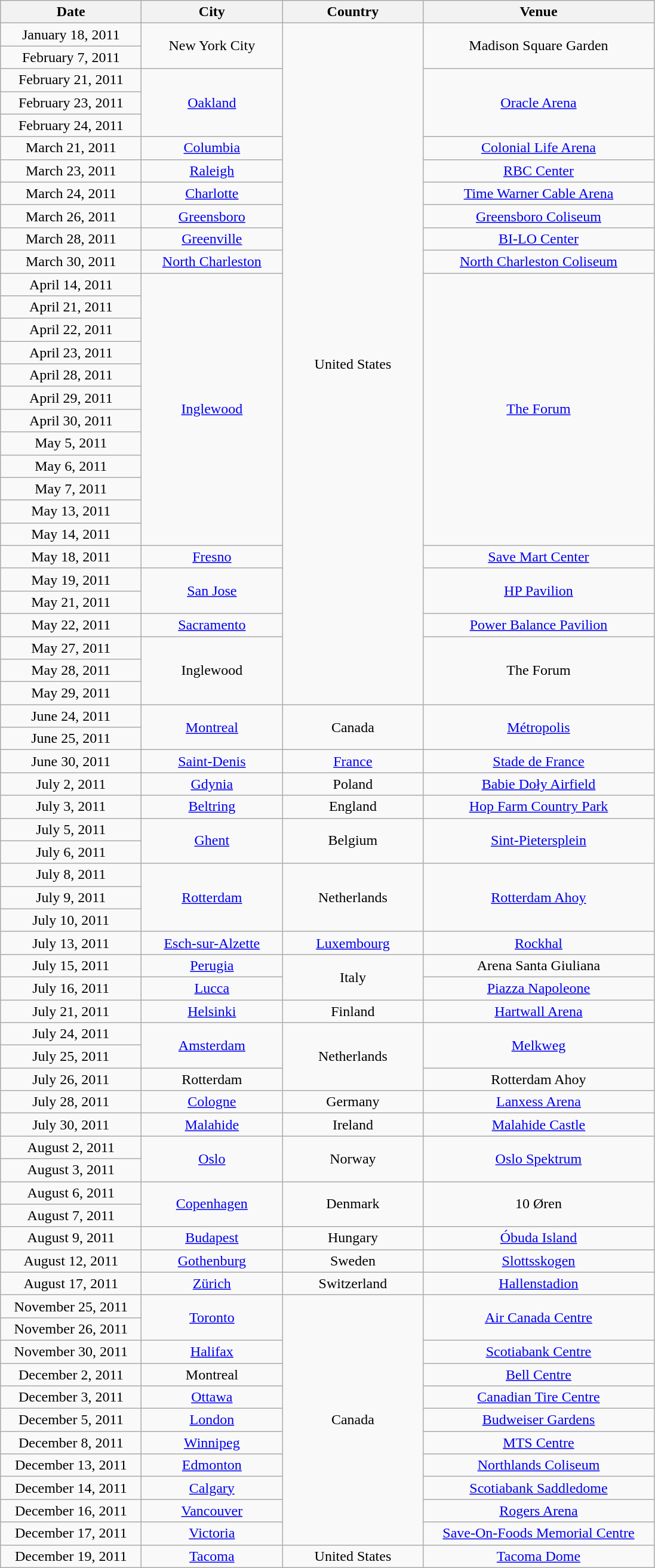<table class="wikitable" style="text-align:center;">
<tr>
<th width="150">Date</th>
<th width="150">City</th>
<th width="150">Country</th>
<th width="250">Venue</th>
</tr>
<tr>
<td>January 18, 2011</td>
<td rowspan="2">New York City</td>
<td rowspan="30">United States</td>
<td rowspan="2">Madison Square Garden</td>
</tr>
<tr>
<td>February 7, 2011</td>
</tr>
<tr>
<td>February 21, 2011</td>
<td rowspan="3"><a href='#'>Oakland</a></td>
<td rowspan="3"><a href='#'>Oracle Arena</a></td>
</tr>
<tr>
<td>February 23, 2011</td>
</tr>
<tr>
<td>February 24, 2011</td>
</tr>
<tr>
<td>March 21, 2011</td>
<td><a href='#'>Columbia</a></td>
<td><a href='#'>Colonial Life Arena</a></td>
</tr>
<tr>
<td>March 23, 2011</td>
<td><a href='#'>Raleigh</a></td>
<td><a href='#'>RBC Center</a></td>
</tr>
<tr>
<td>March 24, 2011</td>
<td><a href='#'>Charlotte</a></td>
<td><a href='#'>Time Warner Cable Arena</a></td>
</tr>
<tr>
<td>March 26, 2011</td>
<td><a href='#'>Greensboro</a></td>
<td><a href='#'>Greensboro Coliseum</a></td>
</tr>
<tr>
<td>March 28, 2011</td>
<td><a href='#'>Greenville</a></td>
<td><a href='#'>BI-LO Center</a></td>
</tr>
<tr>
<td>March 30, 2011</td>
<td><a href='#'>North Charleston</a></td>
<td><a href='#'>North Charleston Coliseum</a></td>
</tr>
<tr>
<td>April 14, 2011</td>
<td rowspan="12"><a href='#'>Inglewood</a></td>
<td rowspan="12"><a href='#'>The Forum</a></td>
</tr>
<tr>
<td>April 21, 2011</td>
</tr>
<tr>
<td>April 22, 2011</td>
</tr>
<tr>
<td>April 23, 2011</td>
</tr>
<tr>
<td>April 28, 2011</td>
</tr>
<tr>
<td>April 29, 2011</td>
</tr>
<tr>
<td>April 30, 2011</td>
</tr>
<tr>
<td>May 5, 2011</td>
</tr>
<tr>
<td>May 6, 2011</td>
</tr>
<tr>
<td>May 7, 2011</td>
</tr>
<tr>
<td>May 13, 2011</td>
</tr>
<tr>
<td>May 14, 2011</td>
</tr>
<tr>
<td>May 18, 2011</td>
<td><a href='#'>Fresno</a></td>
<td><a href='#'>Save Mart Center</a></td>
</tr>
<tr>
<td>May 19, 2011</td>
<td rowspan="2"><a href='#'>San Jose</a></td>
<td rowspan="2"><a href='#'>HP Pavilion</a></td>
</tr>
<tr>
<td>May 21, 2011</td>
</tr>
<tr>
<td>May 22, 2011</td>
<td><a href='#'>Sacramento</a></td>
<td><a href='#'>Power Balance Pavilion</a></td>
</tr>
<tr>
<td>May 27, 2011</td>
<td rowspan="3">Inglewood</td>
<td rowspan="3">The Forum</td>
</tr>
<tr>
<td>May 28, 2011</td>
</tr>
<tr>
<td>May 29, 2011</td>
</tr>
<tr>
<td>June 24, 2011</td>
<td rowspan="2"><a href='#'>Montreal</a></td>
<td rowspan="2">Canada</td>
<td rowspan="2"><a href='#'>Métropolis</a></td>
</tr>
<tr>
<td>June 25, 2011</td>
</tr>
<tr>
<td>June 30, 2011</td>
<td><a href='#'>Saint-Denis</a></td>
<td><a href='#'>France</a></td>
<td><a href='#'>Stade de France</a></td>
</tr>
<tr>
<td>July 2, 2011</td>
<td><a href='#'>Gdynia</a></td>
<td>Poland</td>
<td><a href='#'>Babie Doły Airfield</a></td>
</tr>
<tr>
<td>July 3, 2011</td>
<td><a href='#'>Beltring</a></td>
<td>England</td>
<td><a href='#'>Hop Farm Country Park</a></td>
</tr>
<tr>
<td>July 5, 2011</td>
<td rowspan="2"><a href='#'>Ghent</a></td>
<td rowspan="2">Belgium</td>
<td rowspan="2"><a href='#'>Sint-Pietersplein</a></td>
</tr>
<tr>
<td>July 6, 2011</td>
</tr>
<tr>
<td>July 8, 2011</td>
<td rowspan="3"><a href='#'>Rotterdam</a></td>
<td rowspan="3">Netherlands</td>
<td rowspan="3"><a href='#'>Rotterdam Ahoy</a></td>
</tr>
<tr>
<td>July 9, 2011</td>
</tr>
<tr>
<td>July 10, 2011</td>
</tr>
<tr>
<td>July 13, 2011</td>
<td><a href='#'>Esch-sur-Alzette</a></td>
<td><a href='#'>Luxembourg</a></td>
<td><a href='#'>Rockhal</a></td>
</tr>
<tr>
<td>July 15, 2011</td>
<td><a href='#'>Perugia</a></td>
<td rowspan="2">Italy</td>
<td>Arena Santa Giuliana</td>
</tr>
<tr>
<td>July 16, 2011</td>
<td><a href='#'>Lucca</a></td>
<td><a href='#'>Piazza Napoleone</a></td>
</tr>
<tr>
<td>July 21, 2011</td>
<td><a href='#'>Helsinki</a></td>
<td>Finland</td>
<td><a href='#'>Hartwall Arena</a></td>
</tr>
<tr>
<td>July 24, 2011</td>
<td rowspan="2"><a href='#'>Amsterdam</a></td>
<td rowspan="3">Netherlands</td>
<td rowspan="2"><a href='#'>Melkweg</a></td>
</tr>
<tr>
<td>July 25, 2011</td>
</tr>
<tr>
<td>July 26, 2011</td>
<td>Rotterdam</td>
<td>Rotterdam Ahoy</td>
</tr>
<tr>
<td>July 28, 2011</td>
<td><a href='#'>Cologne</a></td>
<td>Germany</td>
<td><a href='#'>Lanxess Arena</a></td>
</tr>
<tr>
<td>July 30, 2011</td>
<td><a href='#'>Malahide</a></td>
<td>Ireland</td>
<td><a href='#'>Malahide Castle</a></td>
</tr>
<tr>
<td>August 2, 2011</td>
<td rowspan="2"><a href='#'>Oslo</a></td>
<td rowspan="2">Norway</td>
<td rowspan="2"><a href='#'>Oslo Spektrum</a></td>
</tr>
<tr>
<td>August 3, 2011</td>
</tr>
<tr>
<td>August 6, 2011</td>
<td rowspan="2"><a href='#'>Copenhagen</a></td>
<td rowspan="2">Denmark</td>
<td rowspan="2">10 Øren</td>
</tr>
<tr>
<td>August 7, 2011</td>
</tr>
<tr>
<td>August 9, 2011</td>
<td><a href='#'>Budapest</a></td>
<td>Hungary</td>
<td><a href='#'>Óbuda Island</a></td>
</tr>
<tr>
<td>August 12, 2011</td>
<td><a href='#'>Gothenburg</a></td>
<td>Sweden</td>
<td><a href='#'>Slottsskogen</a></td>
</tr>
<tr>
<td>August 17, 2011</td>
<td><a href='#'>Zürich</a></td>
<td>Switzerland</td>
<td><a href='#'>Hallenstadion</a></td>
</tr>
<tr>
<td>November 25, 2011</td>
<td rowspan="2"><a href='#'>Toronto</a></td>
<td rowspan="11">Canada</td>
<td rowspan="2"><a href='#'>Air Canada Centre</a></td>
</tr>
<tr>
<td>November 26, 2011</td>
</tr>
<tr>
<td>November 30, 2011</td>
<td><a href='#'>Halifax</a></td>
<td><a href='#'>Scotiabank Centre</a></td>
</tr>
<tr>
<td>December 2, 2011</td>
<td>Montreal</td>
<td><a href='#'>Bell Centre</a></td>
</tr>
<tr>
<td>December 3, 2011</td>
<td><a href='#'>Ottawa</a></td>
<td><a href='#'>Canadian Tire Centre</a></td>
</tr>
<tr>
<td>December 5, 2011</td>
<td><a href='#'>London</a></td>
<td><a href='#'>Budweiser Gardens</a></td>
</tr>
<tr>
<td>December 8, 2011</td>
<td><a href='#'>Winnipeg</a></td>
<td><a href='#'>MTS Centre</a></td>
</tr>
<tr>
<td>December 13, 2011</td>
<td><a href='#'>Edmonton</a></td>
<td><a href='#'>Northlands Coliseum</a></td>
</tr>
<tr>
<td>December 14, 2011</td>
<td><a href='#'>Calgary</a></td>
<td><a href='#'>Scotiabank Saddledome</a></td>
</tr>
<tr>
<td>December 16, 2011</td>
<td><a href='#'>Vancouver</a></td>
<td><a href='#'>Rogers Arena</a></td>
</tr>
<tr>
<td>December 17, 2011</td>
<td><a href='#'>Victoria</a></td>
<td><a href='#'>Save-On-Foods Memorial Centre</a></td>
</tr>
<tr>
<td>December 19, 2011</td>
<td><a href='#'>Tacoma</a></td>
<td>United States</td>
<td><a href='#'>Tacoma Dome</a></td>
</tr>
</table>
